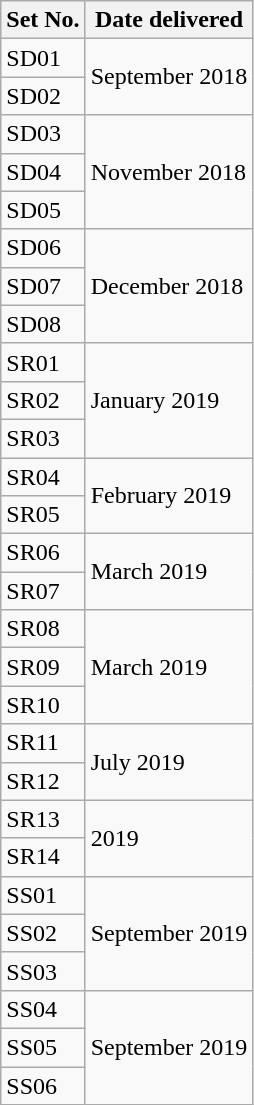<table class="wikitable">
<tr>
<th>Set No.</th>
<th>Date delivered</th>
</tr>
<tr>
<td>SD01</td>
<td rowspan="2">September 2018</td>
</tr>
<tr>
<td>SD02</td>
</tr>
<tr>
<td>SD03</td>
<td rowspan="3">November 2018</td>
</tr>
<tr>
<td>SD04</td>
</tr>
<tr>
<td>SD05</td>
</tr>
<tr>
<td>SD06</td>
<td rowspan="3">December 2018</td>
</tr>
<tr>
<td>SD07</td>
</tr>
<tr>
<td>SD08</td>
</tr>
<tr>
<td>SR01</td>
<td rowspan="3">January 2019</td>
</tr>
<tr>
<td>SR02</td>
</tr>
<tr>
<td>SR03</td>
</tr>
<tr>
<td>SR04</td>
<td rowspan="2">February 2019</td>
</tr>
<tr>
<td>SR05</td>
</tr>
<tr>
<td>SR06</td>
<td rowspan="2">March 2019</td>
</tr>
<tr>
<td>SR07</td>
</tr>
<tr>
<td>SR08</td>
<td rowspan="3">March 2019</td>
</tr>
<tr>
<td>SR09</td>
</tr>
<tr>
<td>SR10</td>
</tr>
<tr>
<td>SR11</td>
<td rowspan="2">July 2019</td>
</tr>
<tr>
<td>SR12</td>
</tr>
<tr>
<td>SR13</td>
<td rowspan="2">2019</td>
</tr>
<tr>
<td>SR14</td>
</tr>
<tr>
<td>SS01</td>
<td rowspan="3">September 2019</td>
</tr>
<tr>
<td>SS02</td>
</tr>
<tr>
<td>SS03</td>
</tr>
<tr>
<td>SS04</td>
<td rowspan="3">September 2019</td>
</tr>
<tr>
<td>SS05</td>
</tr>
<tr>
<td>SS06</td>
</tr>
</table>
